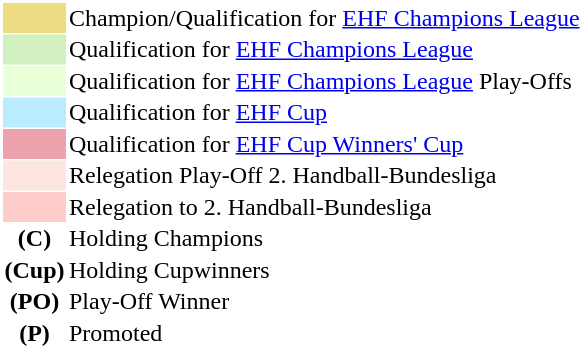<table style="border: 1px solid #ffffff; background-color: #ffffff" cellspacing="1" cellpadding="1">
<tr>
<td bgcolor="#EEDC82" width="20"></td>
<td bgcolor="#ffffff" align="left">Champion/Qualification for <a href='#'>EHF Champions League</a></td>
</tr>
<tr>
<td bgcolor="#D0F0C0" width="20"></td>
<td bgcolor="#ffffff" align="left">Qualification for <a href='#'>EHF Champions League</a></td>
</tr>
<tr>
<td bgcolor="#E8FFD8" width="20"></td>
<td bgcolor="#ffffff" align="left">Qualification for  <a href='#'>EHF Champions League</a> Play-Offs</td>
</tr>
<tr>
<td bgcolor="#BBEBFF" width="20"></td>
<td bgcolor="#ffffff" align="left">Qualification for <a href='#'>EHF Cup</a></td>
</tr>
<tr>
<td bgcolor="#EEA2AD" width="20"></td>
<td bgcolor="#ffffff" align="left">Qualification for <a href='#'>EHF Cup Winners' Cup</a></td>
</tr>
<tr>
<td bgcolor="#FEE5E0" width="20"></td>
<td bgcolor="#ffffff" align="left">Relegation Play-Off 2. Handball-Bundesliga</td>
</tr>
<tr>
<td bgcolor="#ffcccc" width="20"></td>
<td bgcolor="#ffffff" align="left">Relegation to 2. Handball-Bundesliga</td>
</tr>
<tr>
<th bgcolor="#ffffff" width="20">(C)</th>
<td bgcolor="#ffffff" align="left">Holding Champions</td>
</tr>
<tr>
<th bgcolor="#ffffff" width="20">(Cup)</th>
<td bgcolor="#ffffff" align="left">Holding Cupwinners</td>
</tr>
<tr>
<th bgcolor="#ffffff" width="20">(PO)</th>
<td bgcolor="#ffffff" align="left">Play-Off Winner</td>
</tr>
<tr>
<th bgcolor="#ffffff" width="20">(P)</th>
<td bgcolor="#ffffff" align="left">Promoted</td>
</tr>
</table>
